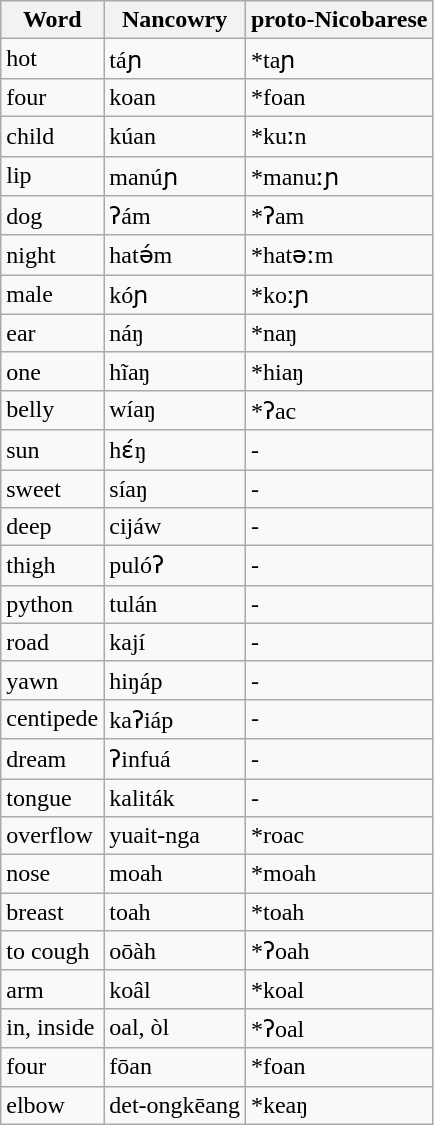<table class="wikitable">
<tr>
<th>Word</th>
<th>Nancowry</th>
<th>proto-Nicobarese</th>
</tr>
<tr>
<td>hot</td>
<td>táɲ</td>
<td>*taɲ</td>
</tr>
<tr>
<td>four</td>
<td>koan</td>
<td>*foan</td>
</tr>
<tr>
<td>child</td>
<td>kúan</td>
<td>*kuːn</td>
</tr>
<tr>
<td>lip</td>
<td>manúɲ</td>
<td>*manuːɲ</td>
</tr>
<tr>
<td>dog</td>
<td>ʔám</td>
<td>*ʔam</td>
</tr>
<tr>
<td>night</td>
<td>hatə́m</td>
<td>*hatəːm</td>
</tr>
<tr>
<td>male</td>
<td>kóɲ</td>
<td>*koːɲ</td>
</tr>
<tr>
<td>ear</td>
<td>náŋ</td>
<td>*naŋ</td>
</tr>
<tr>
<td>one</td>
<td>hĩaŋ</td>
<td>*hiaŋ</td>
</tr>
<tr>
<td>belly</td>
<td>wíaŋ</td>
<td>*ʔac</td>
</tr>
<tr>
<td>sun</td>
<td>hɛ́ŋ</td>
<td>-</td>
</tr>
<tr>
<td>sweet</td>
<td>síaŋ</td>
<td>-</td>
</tr>
<tr>
<td>deep</td>
<td>cijáw</td>
<td>-</td>
</tr>
<tr>
<td>thigh</td>
<td>pulóʔ</td>
<td>-</td>
</tr>
<tr>
<td>python</td>
<td>tulán</td>
<td>-</td>
</tr>
<tr>
<td>road</td>
<td>kají</td>
<td>-</td>
</tr>
<tr>
<td>yawn</td>
<td>hiŋáp</td>
<td>-</td>
</tr>
<tr>
<td>centipede</td>
<td>kaʔiáp</td>
<td>-</td>
</tr>
<tr>
<td>dream</td>
<td>ʔinfuá</td>
<td>-</td>
</tr>
<tr>
<td>tongue</td>
<td>kaliták</td>
<td>-</td>
</tr>
<tr>
<td>overflow</td>
<td>yuait-nga</td>
<td>*roac</td>
</tr>
<tr>
<td>nose</td>
<td>moah</td>
<td>*moah</td>
</tr>
<tr>
<td>breast</td>
<td>toah</td>
<td>*toah</td>
</tr>
<tr>
<td>to cough</td>
<td>oōàh</td>
<td>*ʔoah</td>
</tr>
<tr>
<td>arm</td>
<td>koâl</td>
<td>*koal</td>
</tr>
<tr>
<td>in, inside</td>
<td>oal, òl</td>
<td>*ʔoal</td>
</tr>
<tr>
<td>four</td>
<td>fōan</td>
<td>*foan</td>
</tr>
<tr>
<td>elbow</td>
<td>det-ongkēang</td>
<td>*keaŋ</td>
</tr>
</table>
